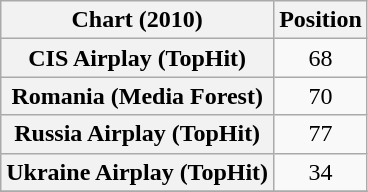<table class="wikitable sortable plainrowheaders" style="text-align:center">
<tr>
<th scope="col">Chart (2010)</th>
<th scope="col">Position</th>
</tr>
<tr>
<th scope="row">CIS Airplay (TopHit)</th>
<td>68</td>
</tr>
<tr>
<th scope="row">Romania (Media Forest)</th>
<td>70</td>
</tr>
<tr>
<th scope="row">Russia Airplay (TopHit)</th>
<td>77</td>
</tr>
<tr>
<th scope="row">Ukraine Airplay (TopHit)</th>
<td>34</td>
</tr>
<tr>
</tr>
</table>
